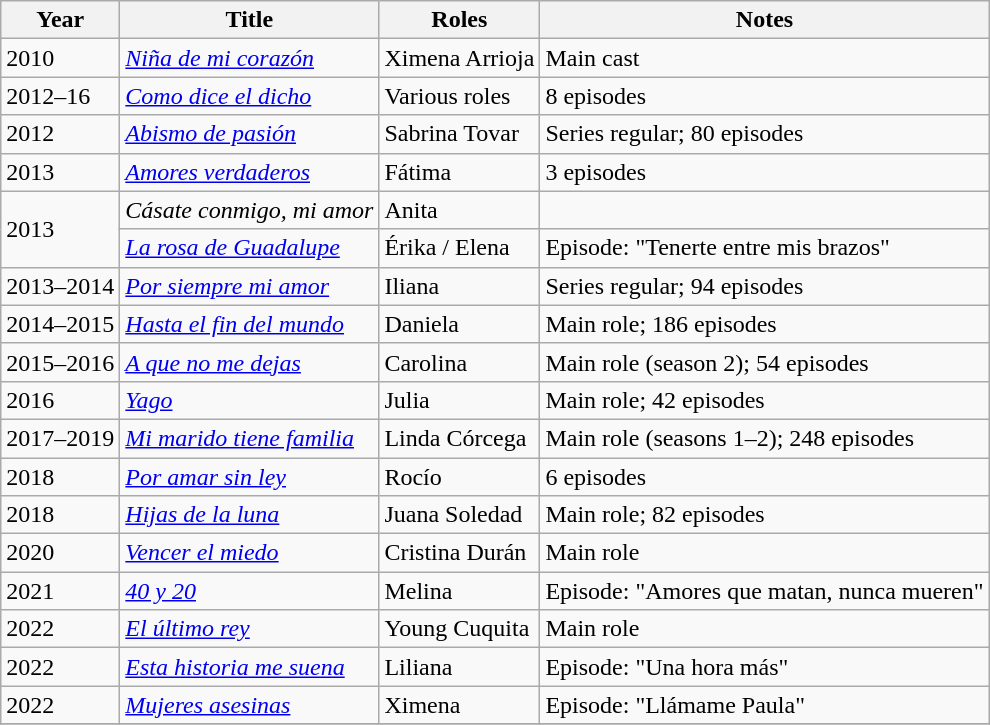<table class="wikitable sortable">
<tr>
<th>Year</th>
<th>Title</th>
<th>Roles</th>
<th>Notes</th>
</tr>
<tr>
<td>2010</td>
<td><em><a href='#'>Niña de mi corazón</a></em></td>
<td>Ximena Arrioja</td>
<td>Main cast</td>
</tr>
<tr>
<td>2012–16</td>
<td><em><a href='#'>Como dice el dicho</a></em></td>
<td>Various roles</td>
<td>8 episodes</td>
</tr>
<tr>
<td>2012</td>
<td><em><a href='#'>Abismo de pasión</a></em></td>
<td>Sabrina Tovar</td>
<td>Series regular; 80 episodes</td>
</tr>
<tr>
<td>2013</td>
<td><em><a href='#'>Amores verdaderos</a></em></td>
<td>Fátima</td>
<td>3 episodes</td>
</tr>
<tr>
<td rowspan="2">2013</td>
<td><em>Cásate conmigo, mi amor</em></td>
<td>Anita</td>
<td></td>
</tr>
<tr>
<td><em><a href='#'>La rosa de Guadalupe</a></em></td>
<td>Érika / Elena</td>
<td>Episode: "Tenerte entre mis brazos"</td>
</tr>
<tr>
<td>2013–2014</td>
<td><em><a href='#'>Por siempre mi amor</a></em></td>
<td>Iliana</td>
<td>Series regular; 94 episodes</td>
</tr>
<tr>
<td>2014–2015</td>
<td><em><a href='#'>Hasta el fin del mundo</a></em></td>
<td>Daniela</td>
<td>Main role; 186 episodes</td>
</tr>
<tr>
<td>2015–2016</td>
<td><em><a href='#'>A que no me dejas</a></em></td>
<td>Carolina</td>
<td>Main role (season 2); 54 episodes</td>
</tr>
<tr>
<td>2016</td>
<td><em><a href='#'>Yago</a></em></td>
<td>Julia</td>
<td>Main role; 42 episodes</td>
</tr>
<tr>
<td>2017–2019</td>
<td><em><a href='#'>Mi marido tiene familia</a></em></td>
<td>Linda Córcega</td>
<td>Main role (seasons 1–2); 248 episodes</td>
</tr>
<tr>
<td>2018</td>
<td><em><a href='#'>Por amar sin ley</a></em></td>
<td>Rocío</td>
<td>6 episodes</td>
</tr>
<tr>
<td>2018</td>
<td><em><a href='#'>Hijas de la luna</a></em></td>
<td>Juana Soledad</td>
<td>Main role; 82 episodes</td>
</tr>
<tr>
<td>2020</td>
<td><em><a href='#'>Vencer el miedo</a></em></td>
<td>Cristina Durán</td>
<td>Main role</td>
</tr>
<tr>
<td>2021</td>
<td><em><a href='#'>40 y 20</a></em></td>
<td>Melina</td>
<td>Episode: "Amores que matan, nunca mueren"</td>
</tr>
<tr>
<td>2022</td>
<td><em><a href='#'>El último rey</a></em></td>
<td>Young Cuquita</td>
<td>Main role</td>
</tr>
<tr>
<td>2022</td>
<td><em><a href='#'>Esta historia me suena</a></em></td>
<td>Liliana</td>
<td>Episode: "Una hora más"</td>
</tr>
<tr>
<td>2022</td>
<td><em><a href='#'>Mujeres asesinas</a></em></td>
<td>Ximena</td>
<td>Episode: "Llámame Paula"</td>
</tr>
<tr>
</tr>
</table>
